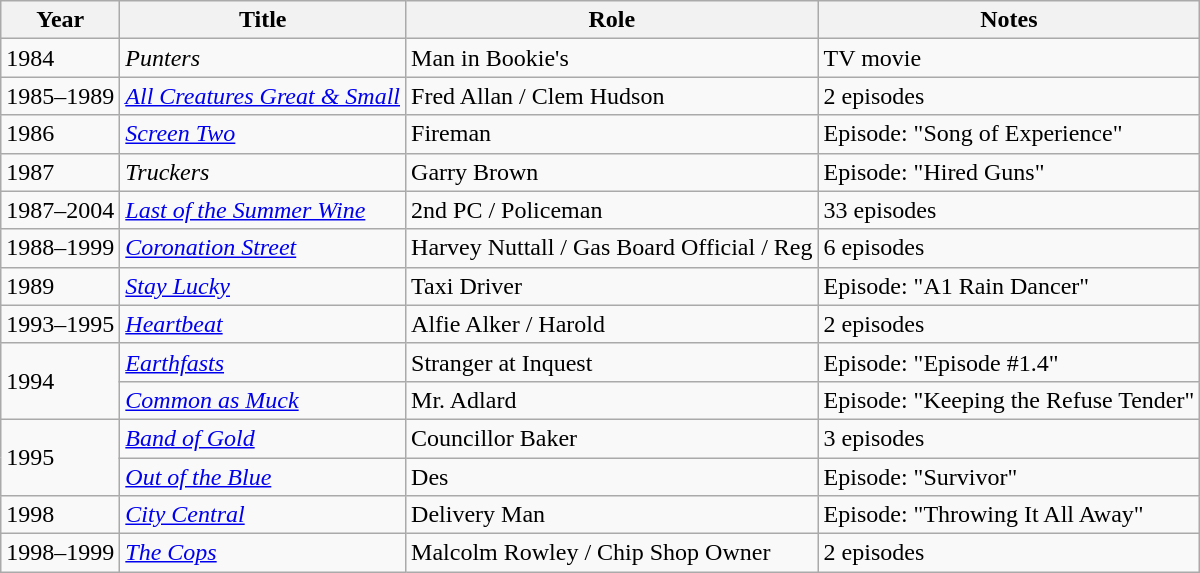<table class="wikitable">
<tr>
<th>Year</th>
<th>Title</th>
<th>Role</th>
<th>Notes</th>
</tr>
<tr>
<td>1984</td>
<td><em>Punters</em></td>
<td>Man in Bookie's</td>
<td>TV movie</td>
</tr>
<tr>
<td>1985–1989</td>
<td><em><a href='#'>All Creatures Great & Small</a></em></td>
<td>Fred Allan / Clem Hudson</td>
<td>2 episodes</td>
</tr>
<tr>
<td>1986</td>
<td><em><a href='#'>Screen Two</a></em></td>
<td>Fireman</td>
<td>Episode: "Song of Experience"</td>
</tr>
<tr>
<td>1987</td>
<td><em>Truckers</em></td>
<td>Garry Brown</td>
<td>Episode: "Hired Guns"</td>
</tr>
<tr>
<td>1987–2004</td>
<td><em><a href='#'>Last of the Summer Wine</a></em></td>
<td>2nd PC / Policeman</td>
<td>33 episodes</td>
</tr>
<tr>
<td>1988–1999</td>
<td><em><a href='#'>Coronation Street</a></em></td>
<td>Harvey Nuttall / Gas Board Official / Reg</td>
<td>6 episodes</td>
</tr>
<tr>
<td>1989</td>
<td><em><a href='#'>Stay Lucky</a></em></td>
<td>Taxi Driver</td>
<td>Episode: "A1 Rain Dancer"</td>
</tr>
<tr>
<td>1993–1995</td>
<td><em><a href='#'>Heartbeat</a></em></td>
<td>Alfie Alker / Harold</td>
<td>2 episodes</td>
</tr>
<tr>
<td rowspan="2">1994</td>
<td><em><a href='#'>Earthfasts</a></em></td>
<td>Stranger at Inquest</td>
<td>Episode: "Episode #1.4"</td>
</tr>
<tr>
<td><em><a href='#'>Common as Muck</a></em></td>
<td>Mr. Adlard</td>
<td>Episode: "Keeping the Refuse Tender"</td>
</tr>
<tr>
<td rowspan="2">1995</td>
<td><em><a href='#'>Band of Gold</a></em></td>
<td>Councillor Baker</td>
<td>3 episodes</td>
</tr>
<tr>
<td><em><a href='#'>Out of the Blue</a></em></td>
<td>Des</td>
<td>Episode: "Survivor"</td>
</tr>
<tr>
<td>1998</td>
<td><em><a href='#'>City Central</a></em></td>
<td>Delivery Man</td>
<td>Episode: "Throwing It All Away"</td>
</tr>
<tr>
<td>1998–1999</td>
<td><em><a href='#'>The Cops</a></em></td>
<td>Malcolm Rowley / Chip Shop Owner</td>
<td>2 episodes</td>
</tr>
</table>
